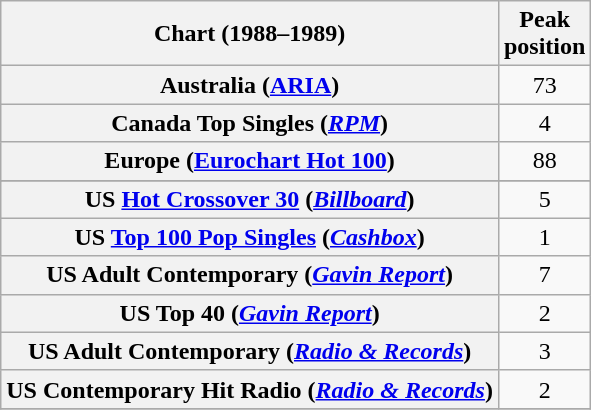<table class="wikitable sortable plainrowheaders" style="text-align:center">
<tr>
<th scope="col">Chart (1988–1989)</th>
<th scope="col">Peak<br>position</th>
</tr>
<tr>
<th scope="row">Australia (<a href='#'>ARIA</a>)</th>
<td>73</td>
</tr>
<tr>
<th scope="row">Canada Top Singles (<em><a href='#'>RPM</a></em>)</th>
<td>4</td>
</tr>
<tr>
<th scope="row">Europe (<a href='#'>Eurochart Hot 100</a>)</th>
<td>88</td>
</tr>
<tr>
</tr>
<tr>
</tr>
<tr>
</tr>
<tr>
</tr>
<tr>
</tr>
<tr>
</tr>
<tr>
<th scope="row">US <a href='#'>Hot Crossover 30</a> (<em><a href='#'>Billboard</a></em>)</th>
<td>5</td>
</tr>
<tr>
<th scope="row">US <a href='#'>Top 100 Pop Singles</a> (<em><a href='#'>Cashbox</a></em>)</th>
<td>1</td>
</tr>
<tr>
<th scope="row">US Adult Contemporary (<em><a href='#'>Gavin Report</a></em>)</th>
<td>7</td>
</tr>
<tr>
<th scope="row">US Top 40 (<em><a href='#'>Gavin Report</a></em>)</th>
<td>2</td>
</tr>
<tr>
<th scope="row">US Adult Contemporary (<em><a href='#'>Radio & Records</a></em>)</th>
<td>3</td>
</tr>
<tr>
<th scope="row">US Contemporary Hit Radio (<em><a href='#'>Radio & Records</a></em>)</th>
<td>2</td>
</tr>
<tr>
</tr>
</table>
